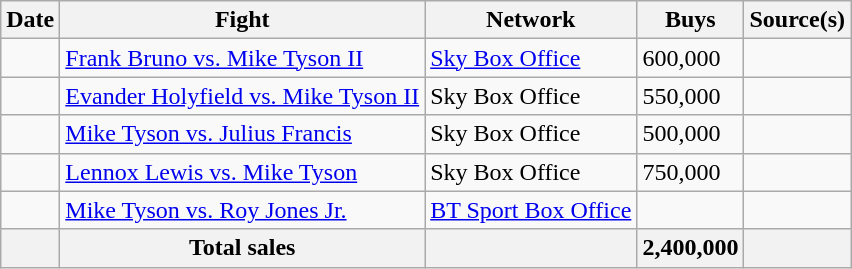<table class="wikitable sortable">
<tr>
<th>Date</th>
<th>Fight</th>
<th>Network</th>
<th>Buys</th>
<th>Source(s)</th>
</tr>
<tr>
<td></td>
<td><a href='#'>Frank Bruno vs. Mike Tyson II</a></td>
<td><a href='#'>Sky Box Office</a></td>
<td>600,000</td>
<td></td>
</tr>
<tr>
<td></td>
<td><a href='#'>Evander Holyfield vs. Mike Tyson II</a></td>
<td>Sky Box Office</td>
<td>550,000</td>
<td></td>
</tr>
<tr>
<td></td>
<td><a href='#'>Mike Tyson vs. Julius Francis</a></td>
<td>Sky Box Office</td>
<td>500,000</td>
<td></td>
</tr>
<tr>
<td></td>
<td><a href='#'>Lennox Lewis vs. Mike Tyson</a></td>
<td>Sky Box Office</td>
<td>750,000</td>
<td></td>
</tr>
<tr>
<td></td>
<td><a href='#'>Mike Tyson vs. Roy Jones Jr.</a></td>
<td><a href='#'>BT Sport Box Office</a></td>
<td></td>
<td></td>
</tr>
<tr>
<th></th>
<th>Total sales</th>
<th></th>
<th>2,400,000</th>
<th></th>
</tr>
</table>
